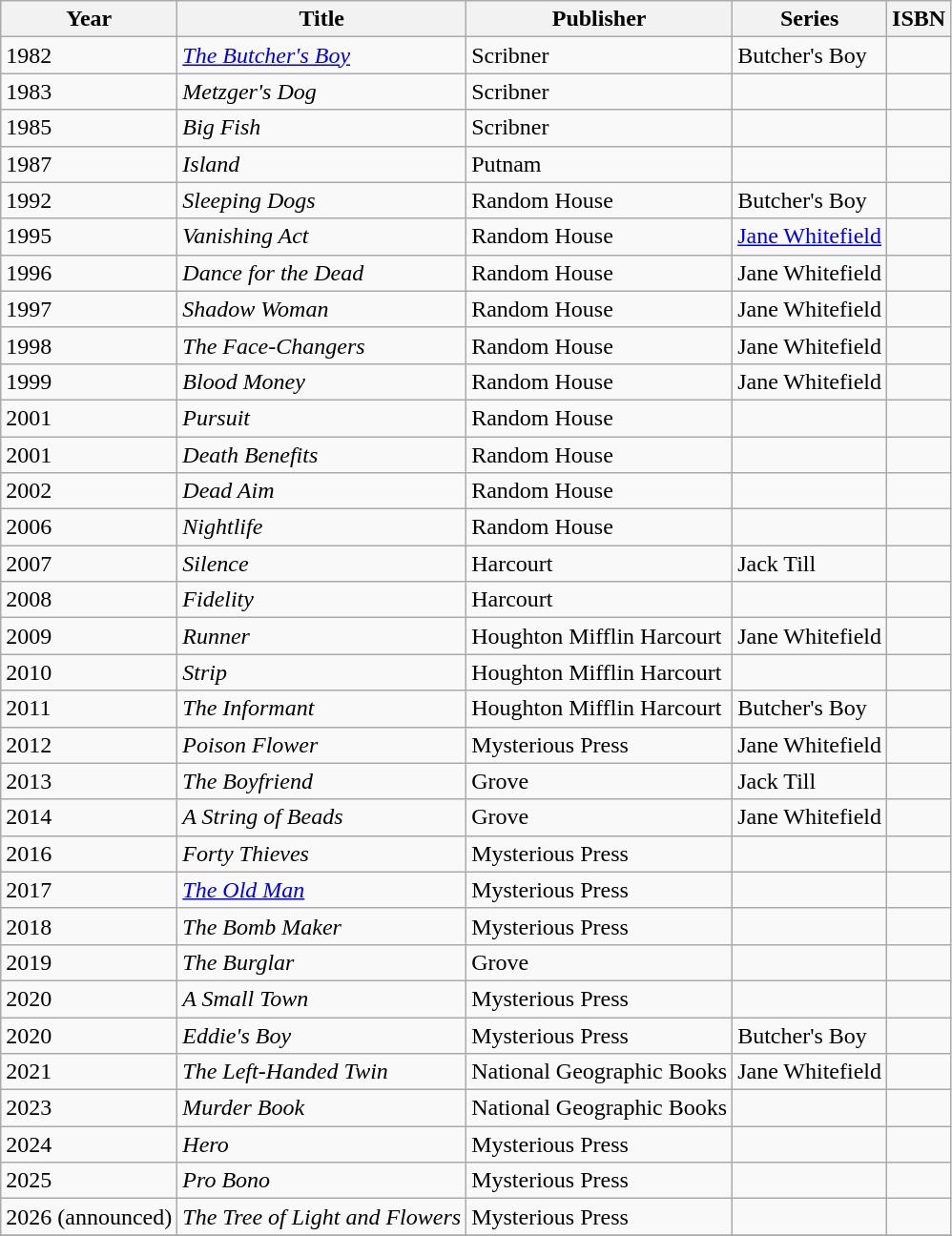<table class="wikitable sortable">
<tr>
<th>Year</th>
<th>Title</th>
<th>Publisher</th>
<th>Series</th>
<th>ISBN</th>
</tr>
<tr>
<td>1982</td>
<td><em><a href='#'>The Butcher's Boy</a></em></td>
<td>Scribner</td>
<td>Butcher's Boy</td>
<td></td>
</tr>
<tr>
<td>1983</td>
<td><em>Metzger's Dog</em></td>
<td>Scribner</td>
<td></td>
<td></td>
</tr>
<tr>
<td>1985</td>
<td><em>Big Fish</em></td>
<td>Scribner</td>
<td></td>
<td></td>
</tr>
<tr>
<td>1987</td>
<td><em>Island</em></td>
<td>Putnam</td>
<td></td>
<td></td>
</tr>
<tr>
<td>1992</td>
<td><em>Sleeping Dogs</em></td>
<td>Random House</td>
<td>Butcher's Boy</td>
<td></td>
</tr>
<tr>
<td>1995</td>
<td><em>Vanishing Act</em></td>
<td>Random House</td>
<td><a href='#'>Jane Whitefield</a></td>
<td></td>
</tr>
<tr>
<td>1996</td>
<td><em>Dance for the Dead</em></td>
<td>Random House</td>
<td>Jane Whitefield</td>
<td></td>
</tr>
<tr>
<td>1997</td>
<td><em>Shadow Woman</em></td>
<td>Random House</td>
<td>Jane Whitefield</td>
<td></td>
</tr>
<tr>
<td>1998</td>
<td><em>The Face-Changers</em></td>
<td>Random House</td>
<td>Jane Whitefield</td>
<td></td>
</tr>
<tr>
<td>1999</td>
<td><em>Blood Money</em></td>
<td>Random House</td>
<td>Jane Whitefield</td>
<td></td>
</tr>
<tr>
<td>2001</td>
<td><em>Pursuit</em></td>
<td>Random House</td>
<td></td>
<td></td>
</tr>
<tr>
<td>2001</td>
<td><em>Death Benefits</em></td>
<td>Random House</td>
<td></td>
<td></td>
</tr>
<tr>
<td>2002</td>
<td><em>Dead Aim</em></td>
<td>Random House</td>
<td></td>
<td></td>
</tr>
<tr>
<td>2006</td>
<td><em>Nightlife</em></td>
<td>Random House</td>
<td></td>
<td></td>
</tr>
<tr>
<td>2007</td>
<td><em>Silence</em></td>
<td>Harcourt</td>
<td>Jack Till</td>
<td></td>
</tr>
<tr>
<td>2008</td>
<td><em>Fidelity</em></td>
<td>Harcourt</td>
<td></td>
<td></td>
</tr>
<tr>
<td>2009</td>
<td><em>Runner</em></td>
<td>Houghton Mifflin Harcourt</td>
<td>Jane Whitefield</td>
<td></td>
</tr>
<tr>
<td>2010</td>
<td><em>Strip</em></td>
<td>Houghton Mifflin Harcourt</td>
<td></td>
<td></td>
</tr>
<tr>
<td>2011</td>
<td><em>The Informant</em></td>
<td>Houghton Mifflin Harcourt</td>
<td>Butcher's Boy</td>
<td></td>
</tr>
<tr>
<td>2012</td>
<td><em>Poison Flower</em></td>
<td>Mysterious Press</td>
<td>Jane Whitefield</td>
<td></td>
</tr>
<tr>
<td>2013</td>
<td><em>The Boyfriend</em></td>
<td>Grove</td>
<td>Jack Till</td>
<td></td>
</tr>
<tr>
<td>2014</td>
<td><em>A String of Beads</em></td>
<td>Grove</td>
<td>Jane Whitefield</td>
<td></td>
</tr>
<tr>
<td>2016</td>
<td><em>Forty Thieves</em></td>
<td>Mysterious Press</td>
<td></td>
<td></td>
</tr>
<tr>
<td>2017</td>
<td><em><a href='#'>The Old Man</a></em></td>
<td>Mysterious Press</td>
<td></td>
<td></td>
</tr>
<tr>
<td>2018</td>
<td><em>The Bomb Maker</em></td>
<td>Mysterious Press</td>
<td></td>
<td></td>
</tr>
<tr>
<td>2019</td>
<td><em>The Burglar</em></td>
<td>Grove</td>
<td></td>
<td></td>
</tr>
<tr>
<td>2020</td>
<td><em>A Small Town</em></td>
<td>Mysterious Press</td>
<td></td>
<td></td>
</tr>
<tr>
<td>2020</td>
<td><em>Eddie's Boy</em></td>
<td>Mysterious Press</td>
<td>Butcher's Boy</td>
<td></td>
</tr>
<tr>
<td>2021</td>
<td><em>The Left-Handed Twin</em></td>
<td>National Geographic Books</td>
<td>Jane Whitefield</td>
<td></td>
</tr>
<tr>
<td>2023</td>
<td><em>Murder Book</em></td>
<td>National Geographic Books</td>
<td></td>
<td></td>
</tr>
<tr>
<td>2024</td>
<td><em>Hero</em></td>
<td>Mysterious Press</td>
<td></td>
<td></td>
</tr>
<tr>
<td>2025</td>
<td><em>Pro Bono</em></td>
<td>Mysterious Press</td>
<td></td>
<td></td>
</tr>
<tr>
<td>2026 (announced)</td>
<td><em>The Tree of Light and Flowers</em></td>
<td>Mysterious Press</td>
<td></td>
<td></td>
</tr>
<tr>
</tr>
</table>
